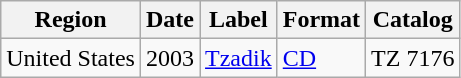<table class="wikitable">
<tr>
<th>Region</th>
<th>Date</th>
<th>Label</th>
<th>Format</th>
<th>Catalog</th>
</tr>
<tr>
<td>United States</td>
<td>2003</td>
<td><a href='#'>Tzadik</a></td>
<td><a href='#'>CD</a></td>
<td>TZ 7176</td>
</tr>
</table>
